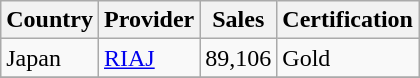<table class="wikitable" border="1">
<tr>
<th>Country</th>
<th>Provider</th>
<th>Sales</th>
<th>Certification</th>
</tr>
<tr>
<td>Japan</td>
<td><a href='#'>RIAJ</a></td>
<td>89,106</td>
<td>Gold</td>
</tr>
<tr>
</tr>
</table>
